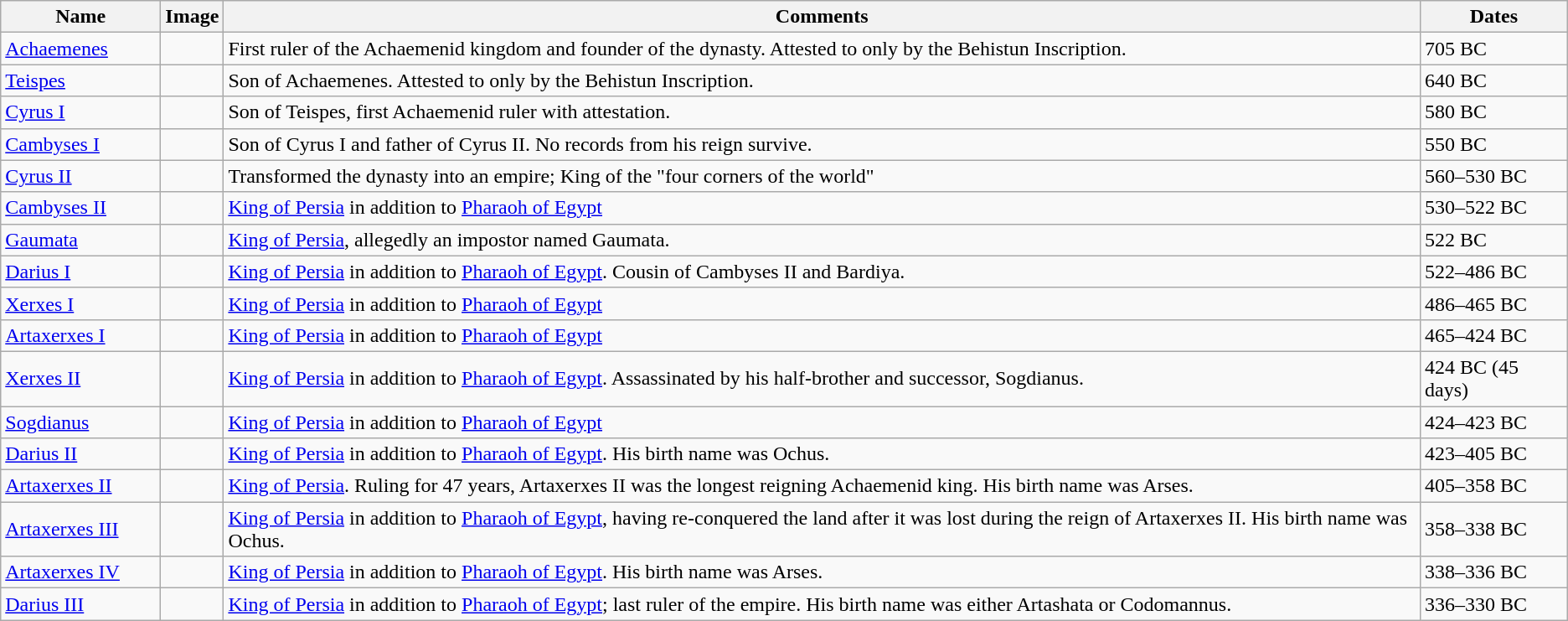<table class="wikitable">
<tr>
<th style="width:120px;">Name</th>
<th>Image</th>
<th>Comments</th>
<th>Dates</th>
</tr>
<tr>
<td><a href='#'>Achaemenes</a></td>
<td></td>
<td>First ruler of the Achaemenid kingdom and founder of the dynasty. Attested to only by the Behistun Inscription.</td>
<td>705 BC</td>
</tr>
<tr>
<td><a href='#'>Teispes</a></td>
<td></td>
<td>Son of Achaemenes. Attested to only by the Behistun Inscription.</td>
<td>640 BC</td>
</tr>
<tr>
<td><a href='#'>Cyrus I</a></td>
<td></td>
<td>Son of Teispes, first Achaemenid ruler with attestation.</td>
<td>580 BC</td>
</tr>
<tr>
<td><a href='#'>Cambyses I</a></td>
<td></td>
<td>Son of Cyrus I and father of Cyrus II. No records from his reign survive.</td>
<td>550 BC</td>
</tr>
<tr>
<td><a href='#'>Cyrus II</a></td>
<td></td>
<td>Transformed the dynasty into an empire; King of the "four corners of the world"</td>
<td>560–530 BC</td>
</tr>
<tr>
<td><a href='#'>Cambyses II</a></td>
<td></td>
<td><a href='#'>King of Persia</a> in addition to <a href='#'>Pharaoh of Egypt</a></td>
<td>530–522 BC</td>
</tr>
<tr>
<td><a href='#'>Gaumata</a></td>
<td></td>
<td><a href='#'>King of Persia</a>, allegedly an impostor named Gaumata.</td>
<td>522 BC</td>
</tr>
<tr>
<td><a href='#'>Darius I</a></td>
<td></td>
<td><a href='#'>King of Persia</a> in addition to <a href='#'>Pharaoh of Egypt</a>. Cousin of Cambyses II and Bardiya.</td>
<td>522–486 BC</td>
</tr>
<tr>
<td><a href='#'>Xerxes I</a></td>
<td></td>
<td><a href='#'>King of Persia</a> in addition to <a href='#'>Pharaoh of Egypt</a></td>
<td>486–465 BC</td>
</tr>
<tr>
<td><a href='#'>Artaxerxes I</a></td>
<td></td>
<td><a href='#'>King of Persia</a> in addition to <a href='#'>Pharaoh of Egypt</a></td>
<td>465–424 BC</td>
</tr>
<tr>
<td><a href='#'>Xerxes II</a></td>
<td></td>
<td><a href='#'>King of Persia</a> in addition to <a href='#'>Pharaoh of Egypt</a>. Assassinated by his half-brother and successor, Sogdianus.</td>
<td>424 BC (45 days)</td>
</tr>
<tr>
<td><a href='#'>Sogdianus</a></td>
<td></td>
<td><a href='#'>King of Persia</a> in addition to <a href='#'>Pharaoh of Egypt</a></td>
<td>424–423 BC</td>
</tr>
<tr>
<td><a href='#'>Darius II</a></td>
<td></td>
<td><a href='#'>King of Persia</a> in addition to <a href='#'>Pharaoh of Egypt</a>. His birth name was Ochus.</td>
<td>423–405 BC</td>
</tr>
<tr>
<td><a href='#'>Artaxerxes II</a></td>
<td></td>
<td><a href='#'>King of Persia</a>. Ruling for 47 years, Artaxerxes II was the longest reigning Achaemenid king. His birth name was Arses.</td>
<td>405–358 BC</td>
</tr>
<tr>
<td><a href='#'>Artaxerxes III</a></td>
<td></td>
<td><a href='#'>King of Persia</a> in addition to <a href='#'>Pharaoh of Egypt</a>, having re-conquered the land after it was lost during the reign of Artaxerxes II. His birth name was Ochus.</td>
<td>358–338 BC</td>
</tr>
<tr>
<td><a href='#'>Artaxerxes IV</a></td>
<td></td>
<td><a href='#'>King of Persia</a> in addition to <a href='#'>Pharaoh of Egypt</a>. His birth name was Arses.</td>
<td>338–336 BC</td>
</tr>
<tr>
<td><a href='#'>Darius III</a></td>
<td></td>
<td><a href='#'>King of Persia</a> in addition to <a href='#'>Pharaoh of Egypt</a>; last ruler of the empire. His birth name was either Artashata or Codomannus.</td>
<td>336–330 BC</td>
</tr>
</table>
